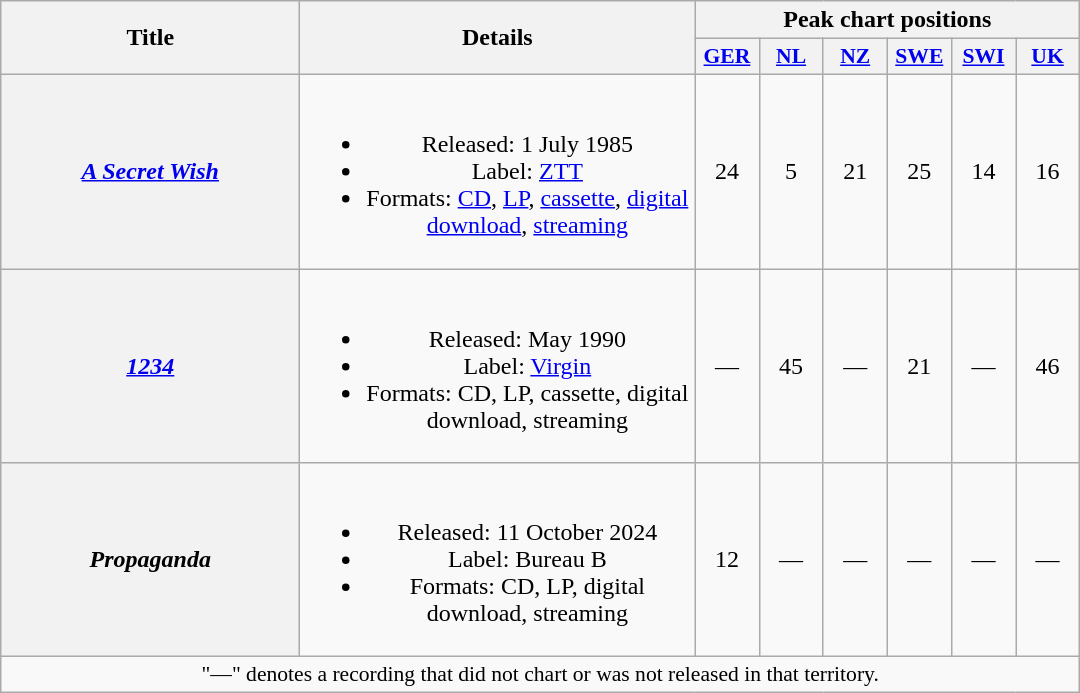<table class="wikitable plainrowheaders" style="text-align:center;">
<tr>
<th scope="col" rowspan="2" style="width:12em;">Title</th>
<th scope="col" rowspan="2" style="width:16em;">Details</th>
<th scope="col" colspan="6">Peak chart positions</th>
</tr>
<tr>
<th scope="col" style="width:2.5em;font-size:90%;"><a href='#'>GER</a><br></th>
<th scope="col" style="width:2.5em;font-size:90%;"><a href='#'>NL</a><br></th>
<th scope="col" style="width:2.5em;font-size:90%;"><a href='#'>NZ</a><br></th>
<th scope="col" style="width:2.5em;font-size:90%;"><a href='#'>SWE</a><br></th>
<th scope="col" style="width:2.5em;font-size:90%;"><a href='#'>SWI</a><br></th>
<th scope="col" style="width:2.5em;font-size:90%;"><a href='#'>UK</a><br></th>
</tr>
<tr>
<th scope="row"><em><a href='#'>A Secret Wish</a></em></th>
<td><br><ul><li>Released: 1 July 1985</li><li>Label: <a href='#'>ZTT</a></li><li>Formats: <a href='#'>CD</a>, <a href='#'>LP</a>, <a href='#'>cassette</a>, <a href='#'>digital download</a>, <a href='#'>streaming</a></li></ul></td>
<td>24</td>
<td>5</td>
<td>21</td>
<td>25</td>
<td>14</td>
<td>16</td>
</tr>
<tr>
<th scope="row"><em><a href='#'>1234</a></em></th>
<td><br><ul><li>Released: May 1990</li><li>Label: <a href='#'>Virgin</a></li><li>Formats: CD, LP, cassette, digital download, streaming</li></ul></td>
<td>—</td>
<td>45</td>
<td>—</td>
<td>21</td>
<td>—</td>
<td>46</td>
</tr>
<tr>
<th scope="row"><em>Propaganda</em></th>
<td><br><ul><li>Released: 11 October 2024</li><li>Label: Bureau B</li><li>Formats: CD, LP, digital download, streaming</li></ul></td>
<td>12</td>
<td>—</td>
<td>—</td>
<td>—</td>
<td>—</td>
<td>—</td>
</tr>
<tr>
<td colspan="8" style="font-size:90%">"—" denotes a recording that did not chart or was not released in that territory.</td>
</tr>
</table>
